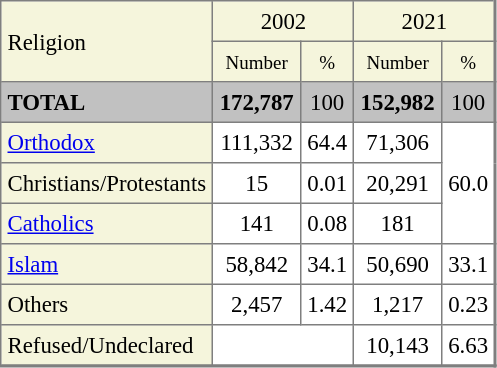<table border=1 cellpadding=4 cellspacing=0 class="toccolours" style="align: left; margin: 0.5em 0 0 0; border-style: solid; border: 1px solid #7f7f7f; border-right-width: 2px; border-bottom-width: 2px; border-collapse: collapse; font-size: 95%;">
<tr>
<td rowspan="2" style="background:#F5F5DC;">Religion</td>
<td colspan="2" style="background:#F5F5DC;" align="center">2002</td>
<td colspan="2" style="background:#F5F5DC;" align="center">2021</td>
</tr>
<tr>
<td style="background:#F5F5DC;" align="center"><small>Number</small></td>
<td style="background:#F5F5DC;" align="center"><small>%</small></td>
<td style="background:#F5F5DC;" align="center"><small>Number</small></td>
<td style="background:#F5F5DC;" align="center"><small>%</small></td>
</tr>
<tr>
<td style="background:#c1c1c1;"><strong>TOTAL</strong></td>
<td style="background:#c1c1c1;" align="center"><strong>172,787</strong></td>
<td style="background:#c1c1c1;" align="center">100</td>
<td style="background:#c1c1c1;" align="center"><strong>152,982</strong></td>
<td style="background:#c1c1c1;" align="center">100</td>
</tr>
<tr>
<td style="background:#F5F5DC;"><a href='#'>Orthodox</a></td>
<td align="center">111,332</td>
<td align="center">64.4</td>
<td align="center">71,306</td>
<td rowspan="3" align="center">60.0</td>
</tr>
<tr>
<td style="background:#F5F5DC;">Christians/Protestants</td>
<td align="center">15</td>
<td align="center">0.01</td>
<td align="center">20,291</td>
</tr>
<tr>
<td style="background:#F5F5DC;"><a href='#'>Catholics</a></td>
<td align="center">141</td>
<td align="center">0.08</td>
<td align="center">181</td>
</tr>
<tr>
<td style="background:#F5F5DC;"><a href='#'>Islam</a></td>
<td align="center">58,842</td>
<td align="center">34.1</td>
<td align="center">50,690</td>
<td align="center">33.1</td>
</tr>
<tr>
<td style="background:#F5F5DC;">Others</td>
<td align="center">2,457</td>
<td align="center">1.42</td>
<td align="center">1,217</td>
<td align="center">0.23</td>
</tr>
<tr>
<td style="background:#F5F5DC;">Refused/Undeclared</td>
<td colspan="2"></td>
<td align="center">10,143</td>
<td align="center">6.63</td>
</tr>
<tr>
</tr>
</table>
